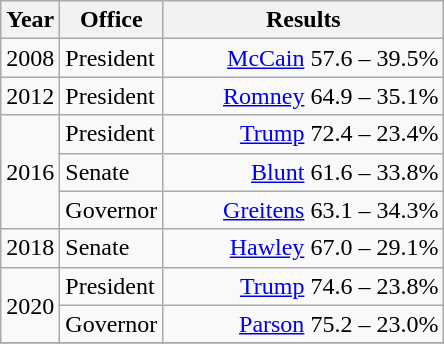<table class=wikitable>
<tr>
<th width="30">Year</th>
<th width="60">Office</th>
<th width="180">Results</th>
</tr>
<tr>
<td rowspan="1">2008</td>
<td>President</td>
<td align="right" ><a href='#'>McCain</a> 57.6 – 39.5%</td>
</tr>
<tr>
<td rowspan="1">2012</td>
<td>President</td>
<td align="right" ><a href='#'>Romney</a> 64.9 – 35.1%</td>
</tr>
<tr>
<td rowspan="3">2016</td>
<td>President</td>
<td align="right" ><a href='#'>Trump</a> 72.4 – 23.4%</td>
</tr>
<tr>
<td>Senate</td>
<td align="right" ><a href='#'>Blunt</a> 61.6 – 33.8%</td>
</tr>
<tr>
<td>Governor</td>
<td align="right" ><a href='#'>Greitens</a> 63.1 – 34.3%</td>
</tr>
<tr>
<td rowspan="1">2018</td>
<td>Senate</td>
<td align="right" ><a href='#'>Hawley</a> 67.0 – 29.1%</td>
</tr>
<tr>
<td rowspan="2">2020</td>
<td>President</td>
<td align="right" ><a href='#'>Trump</a> 74.6 – 23.8%</td>
</tr>
<tr>
<td>Governor</td>
<td align="right" ><a href='#'>Parson</a> 75.2 – 23.0%</td>
</tr>
<tr>
</tr>
</table>
